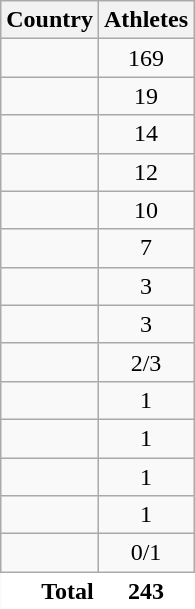<table class="wikitable sortable" style="border:0;">
<tr>
<th>Country</th>
<th>Athletes</th>
</tr>
<tr>
<td></td>
<td align=center>169</td>
</tr>
<tr>
<td></td>
<td align=center>19</td>
</tr>
<tr>
<td></td>
<td align=center>14</td>
</tr>
<tr>
<td></td>
<td align=center>12</td>
</tr>
<tr>
<td></td>
<td align=center>10</td>
</tr>
<tr>
<td></td>
<td align=center>7</td>
</tr>
<tr>
<td></td>
<td align=center>3</td>
</tr>
<tr>
<td></td>
<td align=center>3</td>
</tr>
<tr>
<td></td>
<td align=center>2/3 </td>
</tr>
<tr>
<td></td>
<td align=center>1</td>
</tr>
<tr>
<td></td>
<td align=center>1</td>
</tr>
<tr>
<td></td>
<td align=center>1</td>
</tr>
<tr>
<td></td>
<td align=center>1</td>
</tr>
<tr>
<td></td>
<td align=center>0/1</td>
</tr>
<tr class="sortbottom">
<td style="text-align:right; border:0px; background:#fff;"><strong>Total</strong></td>
<td style="text-align:center; border:0px; background:#fff;"><strong>243</strong></td>
</tr>
<tr>
</tr>
</table>
